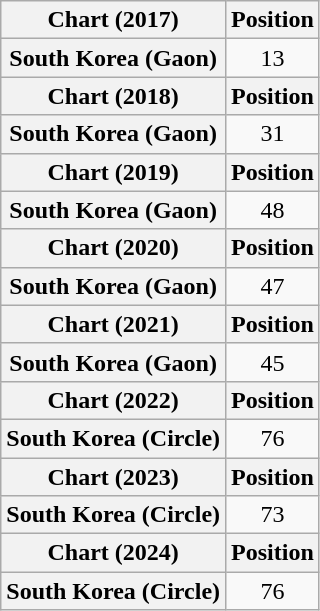<table class="wikitable plainrowheaders" style="text-align:center">
<tr>
<th scope="col">Chart (2017)</th>
<th scope="col">Position</th>
</tr>
<tr>
<th scope="row">South Korea (Gaon)</th>
<td>13</td>
</tr>
<tr>
<th scope="col">Chart (2018)</th>
<th scope="col">Position</th>
</tr>
<tr>
<th scope="row">South Korea (Gaon)</th>
<td>31</td>
</tr>
<tr>
<th scope="col">Chart (2019)</th>
<th scope="col">Position</th>
</tr>
<tr>
<th scope="row">South Korea (Gaon)</th>
<td>48</td>
</tr>
<tr>
<th scope="col">Chart (2020)</th>
<th scope="col">Position</th>
</tr>
<tr>
<th scope="row">South Korea (Gaon)</th>
<td>47</td>
</tr>
<tr>
<th scope="col">Chart (2021)</th>
<th scope="col">Position</th>
</tr>
<tr>
<th scope="row">South Korea (Gaon)</th>
<td>45</td>
</tr>
<tr>
<th scope="col">Chart (2022)</th>
<th scope="col">Position</th>
</tr>
<tr>
<th scope="row">South Korea (Circle)</th>
<td>76</td>
</tr>
<tr>
<th scope="col">Chart (2023)</th>
<th scope="col">Position</th>
</tr>
<tr>
<th scope="row">South Korea (Circle)</th>
<td>73</td>
</tr>
<tr>
<th scope="col">Chart (2024)</th>
<th scope="col">Position</th>
</tr>
<tr>
<th scope="row">South Korea (Circle)</th>
<td>76</td>
</tr>
</table>
